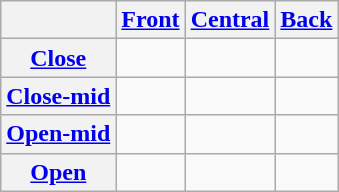<table class="wikitable">
<tr>
<th></th>
<th><a href='#'>Front</a></th>
<th><a href='#'>Central</a></th>
<th><a href='#'>Back</a></th>
</tr>
<tr>
<th align="left"><a href='#'>Close</a></th>
<td align="center"></td>
<td align="center"></td>
<td align="center"></td>
</tr>
<tr>
<th align="left"><a href='#'>Close-mid</a></th>
<td align="center"></td>
<td align="center"></td>
<td align="center"></td>
</tr>
<tr>
<th align="left"><a href='#'>Open-mid</a></th>
<td align="center"></td>
<td align="center"></td>
<td align="center"></td>
</tr>
<tr align=center>
<th><a href='#'>Open</a></th>
<td></td>
<td></td>
<td></td>
</tr>
</table>
